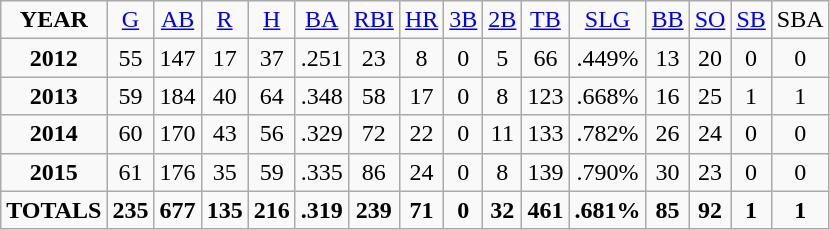<table class="wikitable">
<tr align=center>
<td><strong>YEAR</strong></td>
<td><a href='#'>G</a></td>
<td><a href='#'>AB</a></td>
<td><a href='#'>R</a></td>
<td><a href='#'>H</a></td>
<td><a href='#'>BA</a></td>
<td><a href='#'>RBI</a></td>
<td><a href='#'>HR</a></td>
<td><a href='#'>3B</a></td>
<td><a href='#'>2B</a></td>
<td><a href='#'>TB</a></td>
<td><a href='#'>SLG</a></td>
<td><a href='#'>BB</a></td>
<td><a href='#'>SO</a></td>
<td><a href='#'>SB</a></td>
<td>SBA</td>
</tr>
<tr align=center>
<td><strong>2012</strong></td>
<td>55</td>
<td>147</td>
<td>17</td>
<td>37</td>
<td>.251</td>
<td>23</td>
<td>8</td>
<td>0</td>
<td>5</td>
<td>66</td>
<td>.449%</td>
<td>13</td>
<td>20</td>
<td>0</td>
<td>0</td>
</tr>
<tr align=center>
<td><strong>2013</strong></td>
<td>59</td>
<td>184</td>
<td>40</td>
<td>64</td>
<td>.348</td>
<td>58</td>
<td>17</td>
<td>0</td>
<td>8</td>
<td>123</td>
<td>.668%</td>
<td>16</td>
<td>25</td>
<td>1</td>
<td>1</td>
</tr>
<tr align=center>
<td><strong>2014</strong></td>
<td>60</td>
<td>170</td>
<td>43</td>
<td>56</td>
<td>.329</td>
<td>72</td>
<td>22</td>
<td>0</td>
<td>11</td>
<td>133</td>
<td>.782%</td>
<td>26</td>
<td>24</td>
<td>0</td>
<td>0</td>
</tr>
<tr align=center>
<td><strong>2015</strong></td>
<td>61</td>
<td>176</td>
<td>35</td>
<td>59</td>
<td>.335</td>
<td>86</td>
<td>24</td>
<td>0</td>
<td>8</td>
<td>139</td>
<td>.790%</td>
<td>30</td>
<td>23</td>
<td>0</td>
<td>0</td>
</tr>
<tr align=center>
<td><strong>TOTALS</strong></td>
<td><strong>235</strong></td>
<td><strong>677</strong></td>
<td><strong>135</strong></td>
<td><strong>216</strong></td>
<td><strong>.319</strong></td>
<td><strong>239</strong></td>
<td><strong>71</strong></td>
<td><strong>0</strong></td>
<td><strong>32</strong></td>
<td><strong>461</strong></td>
<td><strong>.681%</strong></td>
<td><strong>85</strong></td>
<td><strong>92</strong></td>
<td><strong>1</strong></td>
<td><strong>1</strong></td>
</tr>
</table>
